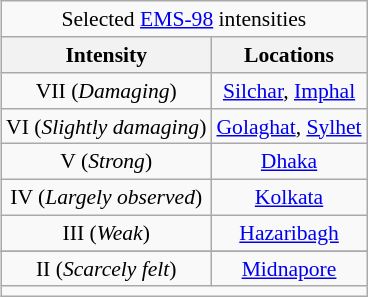<table class="wikitable" style="float: right; text-align: center; font-size:90%;">
<tr>
<td colspan="2" style="text-align: center;">Selected <a href='#'>EMS-98</a> intensities</td>
</tr>
<tr>
<th>Intensity</th>
<th>Locations</th>
</tr>
<tr>
<td>VII (<em>Damaging</em>)</td>
<td><a href='#'>Silchar</a>, <a href='#'>Imphal</a></td>
</tr>
<tr>
<td>VI (<em>Slightly damaging</em>)</td>
<td><a href='#'>Golaghat</a>, <a href='#'>Sylhet</a></td>
</tr>
<tr>
<td>V (<em>Strong</em>)</td>
<td><a href='#'>Dhaka</a></td>
</tr>
<tr>
<td>IV (<em>Largely observed</em>)</td>
<td><a href='#'>Kolkata</a></td>
</tr>
<tr>
<td>III (<em>Weak</em>)</td>
<td><a href='#'>Hazaribagh</a></td>
</tr>
<tr>
</tr>
<tr>
<td>II (<em>Scarcely felt</em>)</td>
<td><a href='#'>Midnapore</a></td>
</tr>
<tr>
<td colspan="3" style="text-align: center;"><small></small></td>
</tr>
</table>
